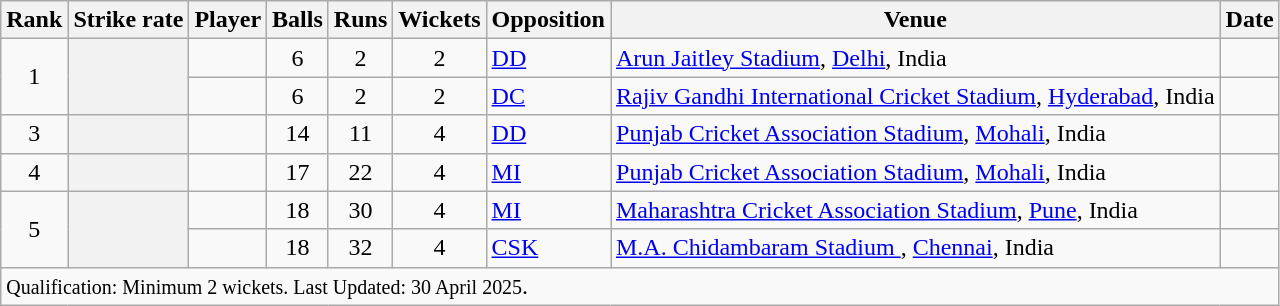<table class="wikitable">
<tr>
<th>Rank</th>
<th>Strike rate</th>
<th>Player</th>
<th>Balls</th>
<th>Runs</th>
<th>Wickets</th>
<th>Opposition</th>
<th>Venue</th>
<th>Date</th>
</tr>
<tr>
<td style="text-align:center" rowspan=2>1</td>
<th scope=row style=text-align:center; rowspan=2></th>
<td></td>
<td style="text-align:center">6</td>
<td style="text-align:center">2</td>
<td style="text-align:center">2</td>
<td><a href='#'>DD</a></td>
<td><a href='#'>Arun Jaitley Stadium</a>, <a href='#'>Delhi</a>, India</td>
<td></td>
</tr>
<tr>
<td></td>
<td style="text-align:center">6</td>
<td style="text-align:center">2</td>
<td style="text-align:center">2</td>
<td><a href='#'>DC</a></td>
<td><a href='#'>Rajiv Gandhi International Cricket Stadium</a>, <a href='#'>Hyderabad</a>, India</td>
<td></td>
</tr>
<tr>
<td style="text-align:center">3</td>
<th scope=row style=text-align:center;></th>
<td></td>
<td style="text-align:center">14</td>
<td style="text-align:center">11</td>
<td style="text-align:center">4</td>
<td><a href='#'>DD</a></td>
<td><a href='#'>Punjab Cricket Association Stadium</a>, <a href='#'>Mohali</a>, India</td>
<td></td>
</tr>
<tr>
<td style="text-align:center">4</td>
<th scope=row style=text-align:center;></th>
<td></td>
<td style="text-align:center">17</td>
<td style="text-align:center">22</td>
<td style="text-align:center">4</td>
<td><a href='#'>MI</a></td>
<td><a href='#'>Punjab Cricket Association Stadium</a>, <a href='#'>Mohali</a>, India</td>
<td></td>
</tr>
<tr>
<td style="text-align:center" rowspan=2>5</td>
<th scope=row style=text-align:center; rowspan=2></th>
<td></td>
<td style="text-align:center">18</td>
<td style="text-align:center">30</td>
<td style="text-align:center">4</td>
<td><a href='#'>MI</a></td>
<td><a href='#'>Maharashtra Cricket Association Stadium</a>, <a href='#'>Pune</a>, India</td>
<td></td>
</tr>
<tr>
<td></td>
<td style="text-align:center">18</td>
<td style="text-align:center">32</td>
<td style="text-align:center">4</td>
<td><a href='#'>CSK</a></td>
<td><a href='#'>M.A. Chidambaram Stadium </a>, <a href='#'>Chennai</a>, India</td>
<td></td>
</tr>
<tr class=sortbottom>
<td colspan=9><small>Qualification: Minimum 2 wickets. Last Updated: 30 April  2025</small>.</td>
</tr>
</table>
